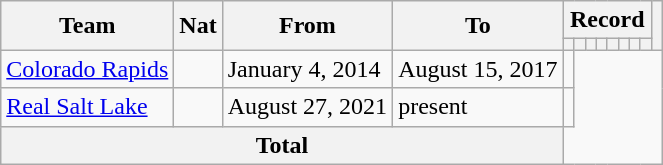<table class="wikitable" style="text-align: center">
<tr>
<th rowspan="2">Team</th>
<th rowspan="2">Nat</th>
<th rowspan="2">From</th>
<th rowspan="2">To</th>
<th colspan="8">Record</th>
<th rowspan=2></th>
</tr>
<tr>
<th></th>
<th></th>
<th></th>
<th></th>
<th></th>
<th></th>
<th></th>
<th></th>
</tr>
<tr>
<td align=left><a href='#'>Colorado Rapids</a></td>
<td></td>
<td align=left>January 4, 2014</td>
<td align=left>August 15, 2017<br></td>
<td></td>
</tr>
<tr>
<td align=left><a href='#'>Real Salt Lake</a></td>
<td></td>
<td align=left>August 27, 2021</td>
<td align=left>present<br></td>
<td></td>
</tr>
<tr>
<th colspan="4">Total<br></th>
</tr>
</table>
